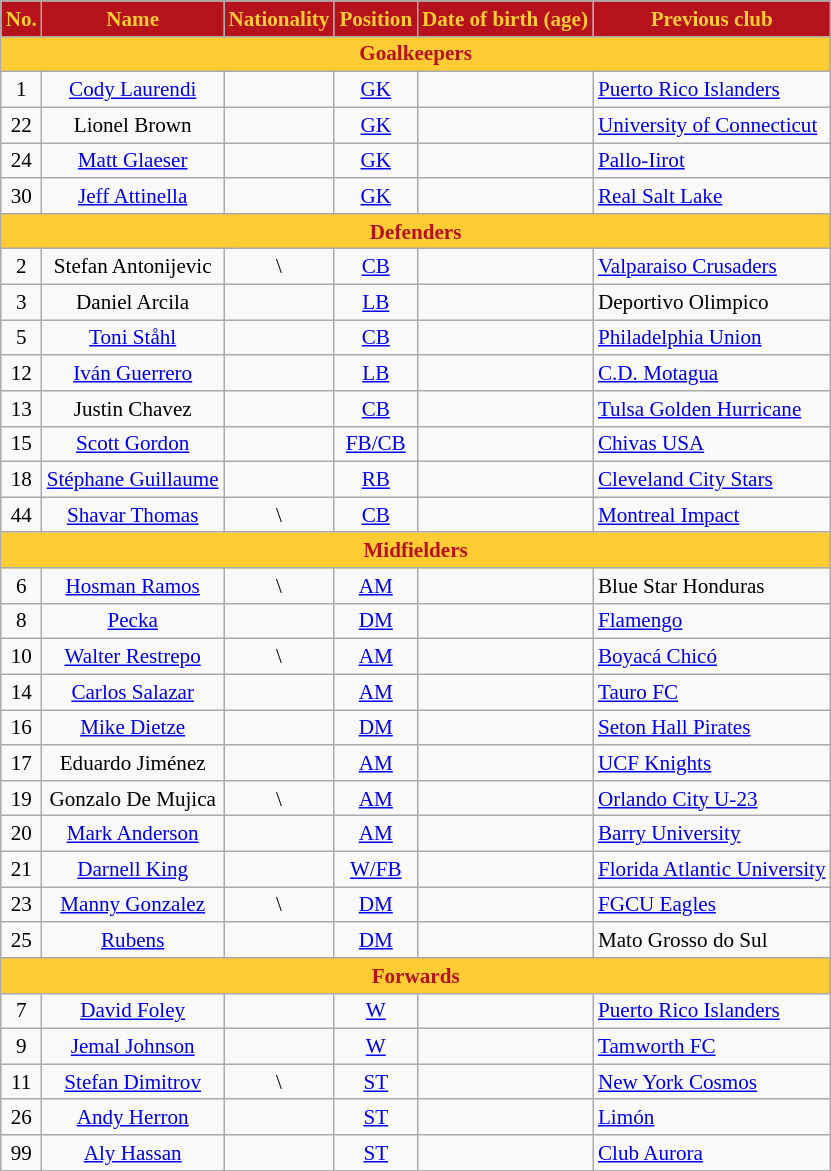<table class="wikitable" style="text-align:center; font-size:88%;">
<tr>
<th style="background:#b6121b; color:#fc3;">No.</th>
<th style="background:#b6121b; color:#fc3;">Name</th>
<th style="background:#b6121b; color:#fc3;">Nationality</th>
<th style="background:#b6121b; color:#fc3;">Position</th>
<th style="background:#b6121b; color:#fc3;">Date of birth (age)</th>
<th style="background:#b6121b; color:#fc3;">Previous club</th>
</tr>
<tr>
<th colspan="6" style="background:#fc3; color:#b6121b;">Goalkeepers</th>
</tr>
<tr>
<td>1</td>
<td><a href='#'>Cody Laurendi</a></td>
<td></td>
<td><a href='#'>GK</a></td>
<td></td>
<td align="left"> <a href='#'>Puerto Rico Islanders</a></td>
</tr>
<tr>
<td>22</td>
<td>Lionel Brown</td>
<td></td>
<td><a href='#'>GK</a></td>
<td></td>
<td align="left"> <a href='#'>University of Connecticut</a></td>
</tr>
<tr>
<td>24</td>
<td><a href='#'>Matt Glaeser</a></td>
<td></td>
<td><a href='#'>GK</a></td>
<td></td>
<td align="left"> <a href='#'>Pallo-Iirot</a></td>
</tr>
<tr>
<td>30</td>
<td><a href='#'>Jeff Attinella</a></td>
<td></td>
<td><a href='#'>GK</a></td>
<td></td>
<td align="left"> <a href='#'>Real Salt Lake</a></td>
</tr>
<tr>
<th colspan="6" style="background:#fc3; color:#b6121b;">Defenders</th>
</tr>
<tr>
<td>2</td>
<td>Stefan Antonijevic</td>
<td>\</td>
<td><a href='#'>CB</a></td>
<td></td>
<td align="left"> <a href='#'>Valparaiso Crusaders</a></td>
</tr>
<tr>
<td>3</td>
<td>Daniel Arcila</td>
<td></td>
<td><a href='#'>LB</a></td>
<td></td>
<td align="left"> Deportivo Olimpico</td>
</tr>
<tr>
<td>5</td>
<td><a href='#'>Toni Ståhl</a></td>
<td></td>
<td><a href='#'>CB</a></td>
<td></td>
<td align="left"> <a href='#'>Philadelphia Union</a></td>
</tr>
<tr>
<td>12</td>
<td><a href='#'>Iván Guerrero</a></td>
<td></td>
<td><a href='#'>LB</a></td>
<td></td>
<td align="left"> <a href='#'>C.D. Motagua</a></td>
</tr>
<tr>
<td>13</td>
<td>Justin Chavez</td>
<td></td>
<td><a href='#'>CB</a></td>
<td></td>
<td align="left"> <a href='#'>Tulsa Golden Hurricane</a></td>
</tr>
<tr>
<td>15</td>
<td><a href='#'>Scott Gordon</a></td>
<td></td>
<td><a href='#'>FB/CB</a></td>
<td></td>
<td align="left"> <a href='#'>Chivas USA</a></td>
</tr>
<tr>
<td>18</td>
<td><a href='#'>Stéphane Guillaume</a></td>
<td></td>
<td><a href='#'>RB</a></td>
<td></td>
<td align="left"> <a href='#'>Cleveland City Stars</a></td>
</tr>
<tr>
<td>44</td>
<td><a href='#'>Shavar Thomas</a></td>
<td>\</td>
<td><a href='#'>CB</a></td>
<td></td>
<td align="left"> <a href='#'>Montreal Impact</a></td>
</tr>
<tr>
<th colspan="6" style="background:#fc3; color:#b6121b;">Midfielders</th>
</tr>
<tr>
<td>6</td>
<td><a href='#'>Hosman Ramos</a></td>
<td>\</td>
<td><a href='#'>AM</a></td>
<td></td>
<td align="left"> Blue Star Honduras</td>
</tr>
<tr>
<td>8</td>
<td><a href='#'>Pecka</a></td>
<td></td>
<td><a href='#'>DM</a></td>
<td></td>
<td align="left"> <a href='#'>Flamengo</a></td>
</tr>
<tr>
<td>10</td>
<td><a href='#'>Walter Restrepo</a></td>
<td>\</td>
<td><a href='#'>AM</a></td>
<td></td>
<td align="left"> <a href='#'>Boyacá Chicó</a></td>
</tr>
<tr>
<td>14</td>
<td><a href='#'>Carlos Salazar</a></td>
<td></td>
<td><a href='#'>AM</a></td>
<td></td>
<td align="left"> <a href='#'>Tauro FC</a></td>
</tr>
<tr>
<td>16</td>
<td><a href='#'>Mike Dietze</a></td>
<td></td>
<td><a href='#'>DM</a></td>
<td></td>
<td align="left"> <a href='#'>Seton Hall Pirates</a></td>
</tr>
<tr>
<td>17</td>
<td>Eduardo Jiménez</td>
<td></td>
<td><a href='#'>AM</a></td>
<td></td>
<td align="left"> <a href='#'>UCF Knights</a></td>
</tr>
<tr>
<td>19</td>
<td>Gonzalo De Mujica</td>
<td>\</td>
<td><a href='#'>AM</a></td>
<td></td>
<td align="left"> <a href='#'>Orlando City U-23</a></td>
</tr>
<tr>
<td>20</td>
<td><a href='#'>Mark Anderson</a></td>
<td></td>
<td><a href='#'>AM</a></td>
<td></td>
<td align="left"> <a href='#'>Barry University</a></td>
</tr>
<tr>
<td>21</td>
<td><a href='#'>Darnell King</a></td>
<td></td>
<td><a href='#'>W/FB</a></td>
<td></td>
<td align="left"> <a href='#'>Florida Atlantic University</a></td>
</tr>
<tr>
<td>23</td>
<td><a href='#'>Manny Gonzalez</a></td>
<td>\</td>
<td><a href='#'>DM</a></td>
<td></td>
<td align="left"> <a href='#'>FGCU Eagles</a></td>
</tr>
<tr>
<td>25</td>
<td><a href='#'>Rubens</a></td>
<td></td>
<td><a href='#'>DM</a></td>
<td></td>
<td align="left"> Mato Grosso do Sul</td>
</tr>
<tr>
<th colspan="6" style="background:#fc3; color:#b6121b;">Forwards</th>
</tr>
<tr>
<td>7</td>
<td><a href='#'>David Foley</a></td>
<td></td>
<td><a href='#'>W</a></td>
<td></td>
<td align="left"> <a href='#'>Puerto Rico Islanders</a></td>
</tr>
<tr>
<td>9</td>
<td><a href='#'>Jemal Johnson</a></td>
<td></td>
<td><a href='#'>W</a></td>
<td></td>
<td align="left"> <a href='#'>Tamworth FC</a></td>
</tr>
<tr>
<td>11</td>
<td><a href='#'>Stefan Dimitrov</a></td>
<td>\</td>
<td><a href='#'>ST</a></td>
<td></td>
<td align="left"> <a href='#'>New York Cosmos</a></td>
</tr>
<tr>
<td>26</td>
<td><a href='#'>Andy Herron</a></td>
<td></td>
<td><a href='#'>ST</a></td>
<td></td>
<td align="left"> <a href='#'>Limón</a></td>
</tr>
<tr>
<td>99</td>
<td><a href='#'>Aly Hassan</a></td>
<td></td>
<td><a href='#'>ST</a></td>
<td></td>
<td align="left"> <a href='#'>Club Aurora</a></td>
</tr>
</table>
